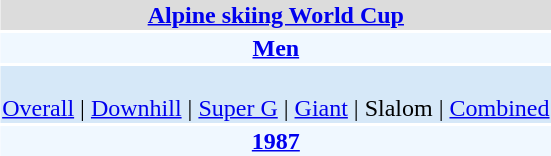<table align="right" class="toccolours" style="margin: 0 0 1em 1em;">
<tr>
<td colspan="2" align=center bgcolor=Gainsboro><strong><a href='#'>Alpine skiing World Cup</a></strong></td>
</tr>
<tr>
<td colspan="2" align=center bgcolor=AliceBlue><strong><a href='#'>Men</a></strong></td>
</tr>
<tr>
<td colspan="2" align=center bgcolor=D6E8F8><br><a href='#'>Overall</a> | 
<a href='#'>Downhill</a> | 
<a href='#'>Super G</a> | 
<a href='#'>Giant</a> | 
Slalom | 
<a href='#'>Combined</a></td>
</tr>
<tr>
<td colspan="2" align=center bgcolor=AliceBlue><strong><a href='#'>1987</a></strong></td>
</tr>
</table>
